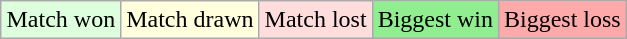<table class=wikitable style="float:right">
<tr>
<td bgcolor=ddffdd>Match won</td>
<td bgcolor=ffffdd>Match drawn</td>
<td bgcolor=ffdddd>Match lost</td>
<td bgcolor=90EE90>Biggest win</td>
<td bgcolor=FFAAAA>Biggest loss</td>
</tr>
</table>
